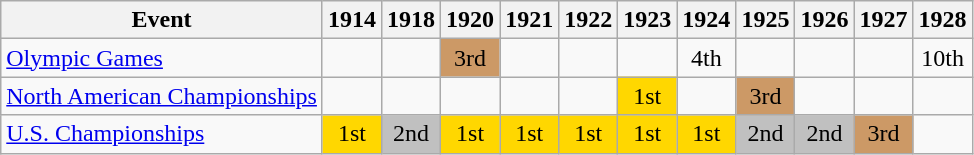<table class="wikitable">
<tr>
<th>Event</th>
<th>1914</th>
<th>1918</th>
<th>1920</th>
<th>1921</th>
<th>1922</th>
<th>1923</th>
<th>1924</th>
<th>1925</th>
<th>1926</th>
<th>1927</th>
<th>1928</th>
</tr>
<tr>
<td><a href='#'>Olympic Games</a></td>
<td></td>
<td></td>
<td align="center" bgcolor="cc9966">3rd</td>
<td></td>
<td></td>
<td></td>
<td align="center">4th</td>
<td></td>
<td></td>
<td></td>
<td align="center">10th</td>
</tr>
<tr>
<td><a href='#'>North American Championships</a></td>
<td></td>
<td></td>
<td></td>
<td></td>
<td></td>
<td align="center" bgcolor="gold">1st</td>
<td></td>
<td align="center" bgcolor="cc9966">3rd</td>
<td></td>
<td></td>
<td></td>
</tr>
<tr>
<td><a href='#'>U.S. Championships</a></td>
<td align="center" bgcolor="gold">1st</td>
<td align="center" bgcolor="silver">2nd</td>
<td align="center" bgcolor="gold">1st</td>
<td align="center" bgcolor="gold">1st</td>
<td align="center" bgcolor="gold">1st</td>
<td align="center" bgcolor="gold">1st</td>
<td align="center" bgcolor="gold">1st</td>
<td align="center" bgcolor="silver">2nd</td>
<td align="center" bgcolor="silver">2nd</td>
<td align="center" bgcolor="cc9966">3rd</td>
<td></td>
</tr>
</table>
